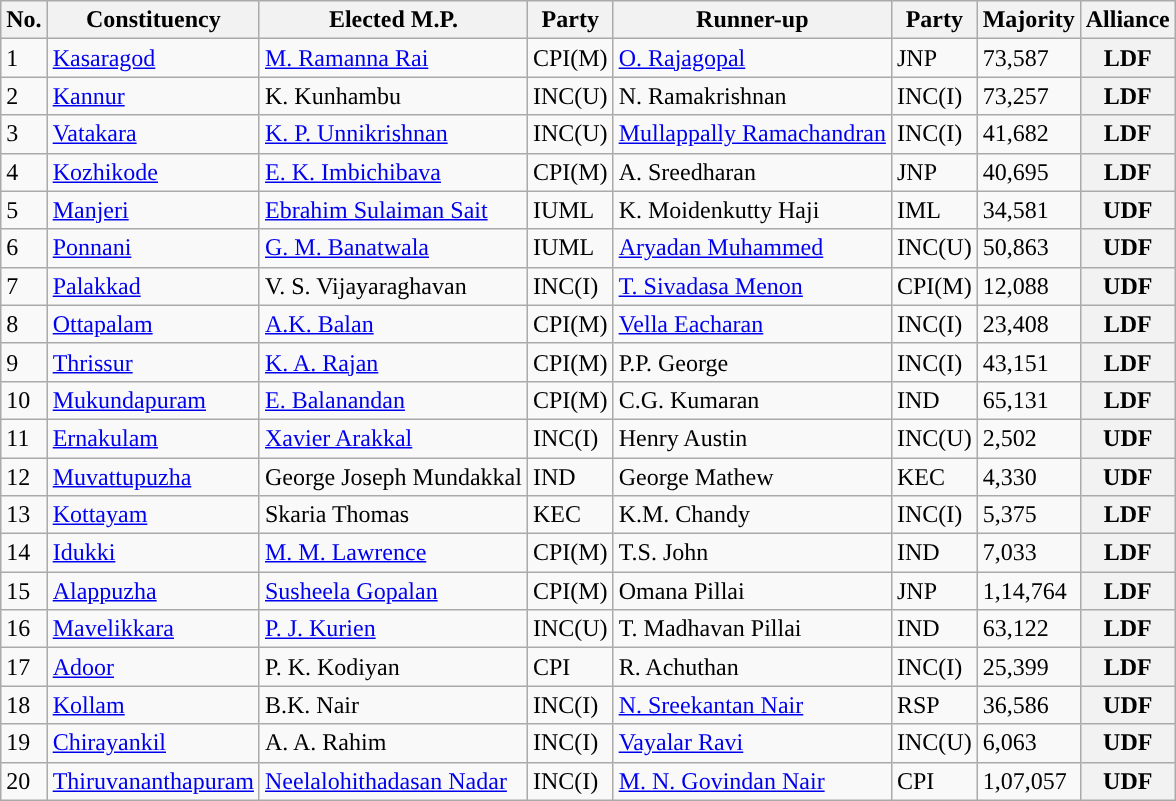<table class="wikitable sortable">
<tr>
<th>No.</th>
<th>Constituency</th>
<th>Elected M.P.</th>
<th>Party</th>
<th>Runner-up</th>
<th>Party</th>
<th>Majority</th>
<th>Alliance</th>
</tr>
<tr>
<td>1</td>
<td><a href='#'>Kasaragod</a></td>
<td><a href='#'>M. Ramanna Rai</a></td>
<td>CPI(M)</td>
<td><a href='#'>O. Rajagopal</a></td>
<td>JNP</td>
<td>73,587</td>
<th style="background:">LDF</th>
</tr>
<tr>
<td>2</td>
<td><a href='#'>Kannur</a></td>
<td>K. Kunhambu</td>
<td>INC(U)</td>
<td>N. Ramakrishnan</td>
<td>INC(I)</td>
<td>73,257</td>
<th style="background:">LDF</th>
</tr>
<tr>
<td>3</td>
<td><a href='#'>Vatakara</a></td>
<td><a href='#'>K. P. Unnikrishnan</a></td>
<td>INC(U)</td>
<td><a href='#'>Mullappally Ramachandran</a></td>
<td>INC(I)</td>
<td>41,682</td>
<th style="background:">LDF</th>
</tr>
<tr>
<td>4</td>
<td><a href='#'>Kozhikode</a></td>
<td><a href='#'>E. K. Imbichibava</a></td>
<td>CPI(M)</td>
<td>A. Sreedharan</td>
<td>JNP</td>
<td>40,695</td>
<th style="background:">LDF</th>
</tr>
<tr>
<td>5</td>
<td><a href='#'>Manjeri</a></td>
<td><a href='#'>Ebrahim Sulaiman Sait</a></td>
<td>IUML</td>
<td>K. Moidenkutty Haji</td>
<td>IML</td>
<td>34,581</td>
<th style="background:">UDF</th>
</tr>
<tr>
<td>6</td>
<td><a href='#'>Ponnani</a></td>
<td><a href='#'>G. M. Banatwala</a></td>
<td>IUML</td>
<td><a href='#'>Aryadan Muhammed</a></td>
<td>INC(U)</td>
<td>50,863</td>
<th style="background:">UDF</th>
</tr>
<tr>
<td>7</td>
<td><a href='#'>Palakkad</a></td>
<td>V. S. Vijayaraghavan</td>
<td>INC(I)</td>
<td><a href='#'>T. Sivadasa Menon</a></td>
<td>CPI(M)</td>
<td>12,088</td>
<th style="background:">UDF</th>
</tr>
<tr>
<td>8</td>
<td><a href='#'>Ottapalam</a></td>
<td><a href='#'>A.K. Balan</a></td>
<td>CPI(M)</td>
<td><a href='#'>Vella Eacharan</a></td>
<td>INC(I)</td>
<td>23,408</td>
<th style="background:">LDF</th>
</tr>
<tr>
<td>9</td>
<td><a href='#'>Thrissur</a></td>
<td><a href='#'>K. A. Rajan</a></td>
<td>CPI(M)</td>
<td>P.P. George</td>
<td>INC(I)</td>
<td>43,151</td>
<th style="background:">LDF</th>
</tr>
<tr>
<td>10</td>
<td><a href='#'>Mukundapuram</a></td>
<td><a href='#'>E. Balanandan</a></td>
<td>CPI(M)</td>
<td>C.G. Kumaran</td>
<td>IND</td>
<td>65,131</td>
<th style="background:">LDF</th>
</tr>
<tr>
<td>11</td>
<td><a href='#'>Ernakulam</a></td>
<td><a href='#'>Xavier Arakkal</a></td>
<td>INC(I)</td>
<td>Henry Austin</td>
<td>INC(U)</td>
<td>2,502</td>
<th style="background:">UDF</th>
</tr>
<tr>
<td>12</td>
<td><a href='#'>Muvattupuzha</a></td>
<td>George Joseph Mundakkal</td>
<td>IND</td>
<td>George Mathew</td>
<td>KEC</td>
<td>4,330</td>
<th style="background:">UDF</th>
</tr>
<tr>
<td>13</td>
<td><a href='#'>Kottayam</a></td>
<td>Skaria Thomas</td>
<td>KEC</td>
<td>K.M. Chandy</td>
<td>INC(I)</td>
<td>5,375</td>
<th style="background:">LDF</th>
</tr>
<tr>
<td>14</td>
<td><a href='#'>Idukki</a></td>
<td><a href='#'>M. M. Lawrence</a></td>
<td>CPI(M)</td>
<td>T.S. John</td>
<td>IND</td>
<td>7,033</td>
<th style="background:">LDF</th>
</tr>
<tr>
<td>15</td>
<td><a href='#'>Alappuzha</a></td>
<td><a href='#'>Susheela Gopalan</a></td>
<td>CPI(M)</td>
<td>Omana Pillai</td>
<td>JNP</td>
<td>1,14,764</td>
<th style="background:">LDF</th>
</tr>
<tr>
<td>16</td>
<td><a href='#'>Mavelikkara</a></td>
<td><a href='#'>P. J. Kurien</a></td>
<td>INC(U)</td>
<td>T. Madhavan Pillai</td>
<td>IND</td>
<td>63,122</td>
<th style="background:">LDF</th>
</tr>
<tr>
<td>17</td>
<td><a href='#'>Adoor</a></td>
<td>P. K. Kodiyan</td>
<td>CPI</td>
<td>R. Achuthan</td>
<td>INC(I)</td>
<td>25,399</td>
<th style="background:">LDF</th>
</tr>
<tr>
<td>18</td>
<td><a href='#'>Kollam</a></td>
<td>B.K. Nair</td>
<td>INC(I)</td>
<td><a href='#'>N. Sreekantan Nair</a></td>
<td>RSP</td>
<td>36,586</td>
<th style="background:">UDF</th>
</tr>
<tr>
<td>19</td>
<td><a href='#'>Chirayankil</a></td>
<td>A. A. Rahim</td>
<td>INC(I)</td>
<td><a href='#'>Vayalar Ravi</a></td>
<td>INC(U)</td>
<td>6,063</td>
<th style="background:">UDF</th>
</tr>
<tr>
<td>20</td>
<td><a href='#'>Thiruvananthapuram</a></td>
<td><a href='#'>Neelalohithadasan Nadar</a></td>
<td>INC(I)</td>
<td><a href='#'>M. N. Govindan Nair</a></td>
<td>CPI</td>
<td>1,07,057</td>
<th style="background:">UDF</th>
</tr>
</table>
